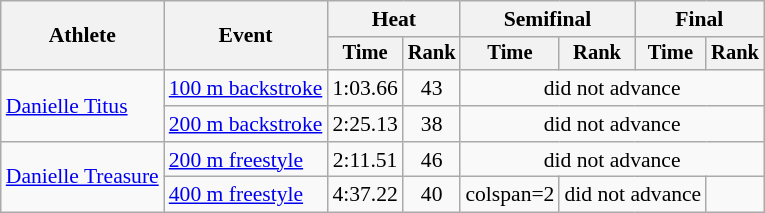<table class="wikitable" style="text-align:center; font-size:90%">
<tr>
<th rowspan="2">Athlete</th>
<th rowspan="2">Event</th>
<th colspan="2">Heat</th>
<th colspan="2">Semifinal</th>
<th colspan="2">Final</th>
</tr>
<tr style="font-size:95%">
<th>Time</th>
<th>Rank</th>
<th>Time</th>
<th>Rank</th>
<th>Time</th>
<th>Rank</th>
</tr>
<tr>
<td align=left rowspan=2><a href='#'>Danielle Titus</a></td>
<td align=left><a href='#'>100 m backstroke</a></td>
<td>1:03.66</td>
<td>43</td>
<td colspan=4>did not advance</td>
</tr>
<tr>
<td align=left><a href='#'>200 m backstroke</a></td>
<td>2:25.13</td>
<td>38</td>
<td colspan=4>did not advance</td>
</tr>
<tr>
<td align=left rowspan=2><a href='#'>Danielle Treasure</a></td>
<td align=left><a href='#'>200 m freestyle</a></td>
<td>2:11.51</td>
<td>46</td>
<td colspan=4>did not advance</td>
</tr>
<tr>
<td align=left><a href='#'>400 m freestyle</a></td>
<td>4:37.22</td>
<td>40</td>
<td>colspan=2 </td>
<td colspan=2>did not advance</td>
</tr>
</table>
